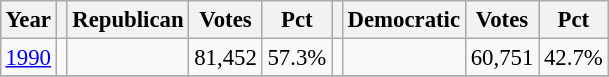<table class="wikitable" style="margin:0.5em ; font-size:95%">
<tr>
<th>Year</th>
<th></th>
<th>Republican</th>
<th>Votes</th>
<th>Pct</th>
<th></th>
<th>Democratic</th>
<th>Votes</th>
<th>Pct</th>
</tr>
<tr>
<td><a href='#'>1990</a></td>
<td></td>
<td></td>
<td>81,452</td>
<td>57.3%</td>
<td></td>
<td></td>
<td>60,751</td>
<td>42.7%</td>
</tr>
<tr>
</tr>
</table>
